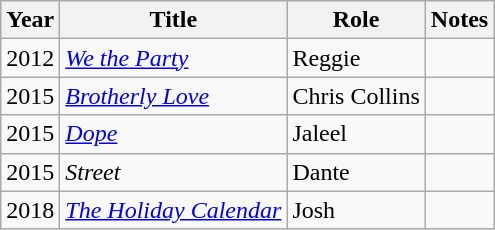<table class="wikitable sortable">
<tr>
<th>Year</th>
<th>Title</th>
<th>Role</th>
<th class="unsortable">Notes</th>
</tr>
<tr>
<td>2012</td>
<td><em><a href='#'>We the Party</a></em></td>
<td>Reggie</td>
<td></td>
</tr>
<tr>
<td>2015</td>
<td><em><a href='#'>Brotherly Love</a></em></td>
<td>Chris Collins</td>
<td></td>
</tr>
<tr>
<td>2015</td>
<td><em><a href='#'>Dope</a></em></td>
<td>Jaleel</td>
<td></td>
</tr>
<tr>
<td>2015</td>
<td><em>Street</em></td>
<td>Dante</td>
<td></td>
</tr>
<tr>
<td>2018</td>
<td><em><a href='#'>The Holiday Calendar</a></em></td>
<td>Josh</td>
<td></td>
</tr>
</table>
